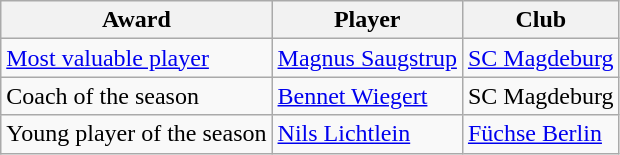<table class="wikitable">
<tr>
<th>Award</th>
<th>Player</th>
<th>Club</th>
</tr>
<tr>
<td><a href='#'>Most valuable player</a></td>
<td> <a href='#'>Magnus Saugstrup</a></td>
<td><a href='#'>SC Magdeburg</a></td>
</tr>
<tr>
<td>Coach of the season</td>
<td> <a href='#'>Bennet Wiegert</a></td>
<td>SC Magdeburg</td>
</tr>
<tr>
<td>Young player of the season</td>
<td> <a href='#'>Nils Lichtlein</a></td>
<td><a href='#'>Füchse Berlin</a></td>
</tr>
</table>
